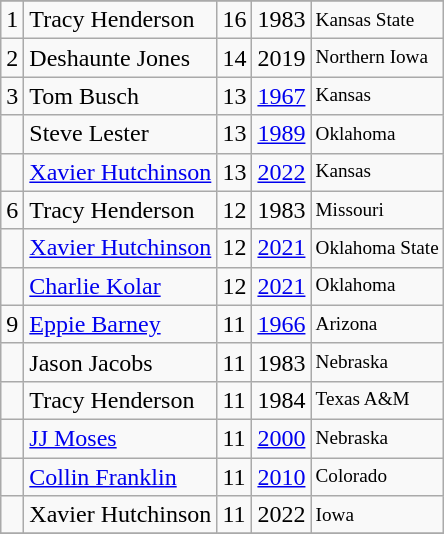<table class="wikitable">
<tr>
</tr>
<tr>
<td>1</td>
<td>Tracy Henderson</td>
<td>16</td>
<td>1983</td>
<td style="font-size:80%;">Kansas State</td>
</tr>
<tr>
<td>2</td>
<td>Deshaunte Jones</td>
<td>14</td>
<td>2019</td>
<td style="font-size:80%;">Northern Iowa</td>
</tr>
<tr>
<td>3</td>
<td>Tom Busch</td>
<td>13</td>
<td><a href='#'>1967</a></td>
<td style="font-size:80%;">Kansas</td>
</tr>
<tr>
<td></td>
<td>Steve Lester</td>
<td>13</td>
<td><a href='#'>1989</a></td>
<td style="font-size:80%;">Oklahoma</td>
</tr>
<tr>
<td></td>
<td><a href='#'>Xavier Hutchinson</a></td>
<td>13</td>
<td><a href='#'>2022</a></td>
<td style="font-size:80%;">Kansas</td>
</tr>
<tr>
<td>6</td>
<td>Tracy Henderson</td>
<td>12</td>
<td>1983</td>
<td style="font-size:80%;">Missouri</td>
</tr>
<tr>
<td></td>
<td><a href='#'>Xavier Hutchinson</a></td>
<td>12</td>
<td><a href='#'>2021</a></td>
<td style="font-size:80%;">Oklahoma State</td>
</tr>
<tr>
<td></td>
<td><a href='#'>Charlie Kolar</a></td>
<td>12</td>
<td><a href='#'>2021</a></td>
<td style="font-size:80%;">Oklahoma</td>
</tr>
<tr>
<td>9</td>
<td><a href='#'>Eppie Barney</a></td>
<td>11</td>
<td><a href='#'>1966</a></td>
<td style="font-size:80%;">Arizona</td>
</tr>
<tr>
<td></td>
<td>Jason Jacobs</td>
<td>11</td>
<td>1983</td>
<td style="font-size:80%;">Nebraska</td>
</tr>
<tr>
<td></td>
<td>Tracy Henderson</td>
<td>11</td>
<td>1984</td>
<td style="font-size:80%;">Texas A&M</td>
</tr>
<tr>
<td></td>
<td><a href='#'>JJ Moses</a></td>
<td>11</td>
<td><a href='#'>2000</a></td>
<td style="font-size:80%;">Nebraska</td>
</tr>
<tr>
<td></td>
<td><a href='#'>Collin Franklin</a></td>
<td>11</td>
<td><a href='#'>2010</a></td>
<td style="font-size:80%;">Colorado</td>
</tr>
<tr>
<td></td>
<td>Xavier Hutchinson</td>
<td>11</td>
<td>2022</td>
<td style="font-size:80%;">Iowa</td>
</tr>
<tr>
</tr>
</table>
